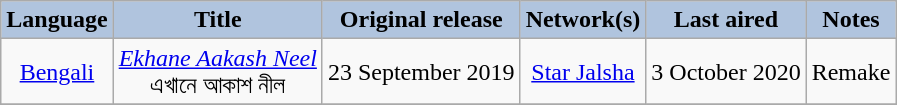<table class="wikitable" style="text-align:center;">
<tr>
<th style="background:LightSteelBlue;">Language</th>
<th style="background:LightSteelBlue;">Title</th>
<th style="background:LightSteelBlue;">Original release</th>
<th style="background:LightSteelBlue;">Network(s)</th>
<th style="background:LightSteelBlue;">Last aired</th>
<th style="background:LightSteelBlue;">Notes</th>
</tr>
<tr>
<td><a href='#'>Bengali</a></td>
<td><em><a href='#'>Ekhane Aakash Neel</a></em> <br> এখানে আকাশ নীল</td>
<td>23 September 2019</td>
<td><a href='#'>Star Jalsha</a></td>
<td>3 October 2020</td>
<td>Remake</td>
</tr>
<tr>
</tr>
</table>
